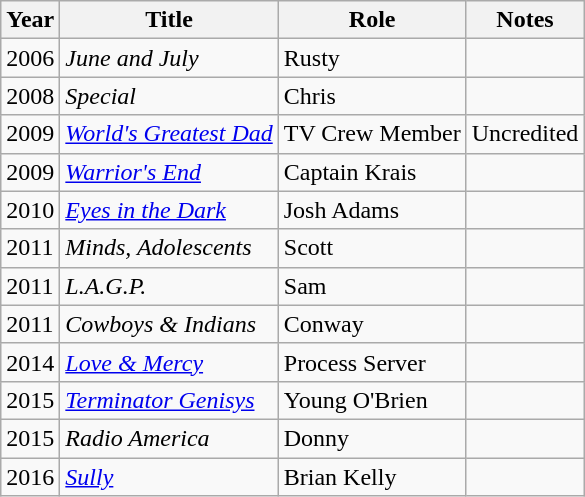<table class="wikitable">
<tr>
<th>Year</th>
<th>Title</th>
<th>Role</th>
<th>Notes</th>
</tr>
<tr>
<td>2006</td>
<td><em>June and July</em></td>
<td>Rusty</td>
<td></td>
</tr>
<tr>
<td>2008</td>
<td><em>Special</em></td>
<td>Chris</td>
<td></td>
</tr>
<tr>
<td>2009</td>
<td><em><a href='#'>World's Greatest Dad</a></em></td>
<td>TV Crew Member</td>
<td>Uncredited</td>
</tr>
<tr>
<td>2009</td>
<td><em><a href='#'>Warrior's End</a></em></td>
<td>Captain Krais</td>
<td></td>
</tr>
<tr>
<td>2010</td>
<td><em><a href='#'>Eyes in the Dark</a></em></td>
<td>Josh Adams</td>
<td></td>
</tr>
<tr>
<td>2011</td>
<td><em>Minds, Adolescents</em></td>
<td>Scott</td>
<td></td>
</tr>
<tr>
<td>2011</td>
<td><em>L.A.G.P.</em></td>
<td>Sam</td>
<td></td>
</tr>
<tr>
<td>2011</td>
<td><em>Cowboys & Indians</em></td>
<td>Conway</td>
<td></td>
</tr>
<tr>
<td>2014</td>
<td><em><a href='#'>Love & Mercy</a></em></td>
<td>Process Server</td>
<td></td>
</tr>
<tr>
<td>2015</td>
<td><em><a href='#'>Terminator Genisys</a></em></td>
<td>Young O'Brien</td>
<td></td>
</tr>
<tr>
<td>2015</td>
<td><em>Radio America</em></td>
<td>Donny</td>
<td></td>
</tr>
<tr>
<td>2016</td>
<td><em><a href='#'>Sully</a></em></td>
<td>Brian Kelly</td>
<td></td>
</tr>
</table>
